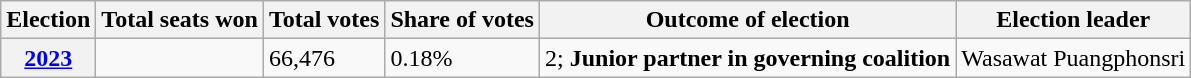<table class="wikitable">
<tr>
<th>Election</th>
<th>Total seats won</th>
<th>Total votes</th>
<th>Share of votes</th>
<th>Outcome of election</th>
<th>Election leader</th>
</tr>
<tr>
<th><a href='#'>2023</a></th>
<td></td>
<td>66,476</td>
<td>0.18%</td>
<td>2; <strong>Junior partner in governing coalition</strong></td>
<td>Wasawat Puangphonsri</td>
</tr>
</table>
